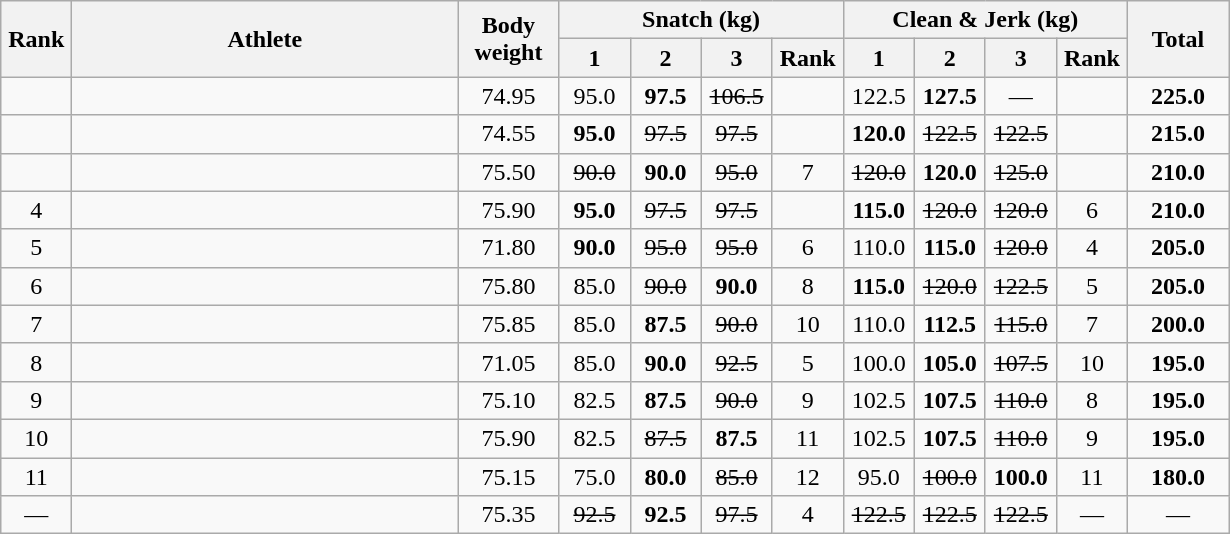<table class = "wikitable" style="text-align:center;">
<tr>
<th rowspan=2 width=40>Rank</th>
<th rowspan=2 width=250>Athlete</th>
<th rowspan=2 width=60>Body weight</th>
<th colspan=4>Snatch (kg)</th>
<th colspan=4>Clean & Jerk (kg)</th>
<th rowspan=2 width=60>Total</th>
</tr>
<tr>
<th width=40>1</th>
<th width=40>2</th>
<th width=40>3</th>
<th width=40>Rank</th>
<th width=40>1</th>
<th width=40>2</th>
<th width=40>3</th>
<th width=40>Rank</th>
</tr>
<tr>
<td></td>
<td align=left></td>
<td>74.95</td>
<td>95.0</td>
<td><strong>97.5</strong></td>
<td><s>106.5 </s></td>
<td></td>
<td>122.5</td>
<td><strong>127.5</strong></td>
<td>—</td>
<td></td>
<td><strong>225.0</strong></td>
</tr>
<tr>
<td></td>
<td align=left></td>
<td>74.55</td>
<td><strong>95.0</strong></td>
<td><s>97.5 </s></td>
<td><s>97.5 </s></td>
<td></td>
<td><strong>120.0</strong></td>
<td><s>122.5 </s></td>
<td><s>122.5 </s></td>
<td></td>
<td><strong>215.0</strong></td>
</tr>
<tr>
<td></td>
<td align=left></td>
<td>75.50</td>
<td><s>90.0 </s></td>
<td><strong>90.0</strong></td>
<td><s>95.0 </s></td>
<td>7</td>
<td><s>120.0 </s></td>
<td><strong>120.0</strong></td>
<td><s>125.0 </s></td>
<td></td>
<td><strong>210.0</strong></td>
</tr>
<tr>
<td>4</td>
<td align=left></td>
<td>75.90</td>
<td><strong>95.0</strong></td>
<td><s>97.5 </s></td>
<td><s>97.5 </s></td>
<td></td>
<td><strong>115.0</strong></td>
<td><s>120.0 </s></td>
<td><s>120.0 </s></td>
<td>6</td>
<td><strong>210.0  </strong></td>
</tr>
<tr>
<td>5</td>
<td align=left></td>
<td>71.80</td>
<td><strong>90.0</strong></td>
<td><s>95.0 </s></td>
<td><s>95.0 </s></td>
<td>6</td>
<td>110.0</td>
<td><strong>115.0</strong></td>
<td><s>120.0 </s></td>
<td>4</td>
<td><strong>205.0</strong></td>
</tr>
<tr>
<td>6</td>
<td align=left></td>
<td>75.80</td>
<td>85.0</td>
<td><s>90.0 </s></td>
<td><strong>90.0</strong></td>
<td>8</td>
<td><strong>115.0</strong></td>
<td><s>120.0 </s></td>
<td><s>122.5 </s></td>
<td>5</td>
<td><strong>205.0  </strong></td>
</tr>
<tr>
<td>7</td>
<td align=left></td>
<td>75.85</td>
<td>85.0</td>
<td><strong>87.5</strong></td>
<td><s>90.0 </s></td>
<td>10</td>
<td>110.0</td>
<td><strong>112.5</strong></td>
<td><s>115.0 </s></td>
<td>7</td>
<td><strong>200.0</strong></td>
</tr>
<tr>
<td>8</td>
<td align=left></td>
<td>71.05</td>
<td>85.0</td>
<td><strong>90.0</strong></td>
<td><s>92.5 </s></td>
<td>5</td>
<td>100.0</td>
<td><strong>105.0</strong></td>
<td><s>107.5 </s></td>
<td>10</td>
<td><strong>195.0</strong></td>
</tr>
<tr>
<td>9</td>
<td align=left></td>
<td>75.10</td>
<td>82.5</td>
<td><strong>87.5</strong></td>
<td><s>90.0 </s></td>
<td>9</td>
<td>102.5</td>
<td><strong>107.5</strong></td>
<td><s>110.0 </s></td>
<td>8</td>
<td><strong>195.0</strong></td>
</tr>
<tr>
<td>10</td>
<td align=left></td>
<td>75.90</td>
<td>82.5</td>
<td><s>87.5 </s></td>
<td><strong>87.5</strong></td>
<td>11</td>
<td>102.5</td>
<td><strong>107.5</strong></td>
<td><s>110.0 </s></td>
<td>9</td>
<td><strong>195.0</strong></td>
</tr>
<tr>
<td>11</td>
<td align=left></td>
<td>75.15</td>
<td>75.0</td>
<td><strong>80.0</strong></td>
<td><s>85.0 </s></td>
<td>12</td>
<td>95.0</td>
<td><s>100.0 </s></td>
<td><strong>100.0</strong></td>
<td>11</td>
<td><strong>180.0</strong></td>
</tr>
<tr>
<td>—</td>
<td align=left></td>
<td>75.35</td>
<td><s>92.5 </s></td>
<td><strong>92.5</strong></td>
<td><s>97.5 </s></td>
<td>4</td>
<td><s>122.5 </s></td>
<td><s>122.5 </s></td>
<td><s>122.5 </s></td>
<td>—</td>
<td>—</td>
</tr>
</table>
